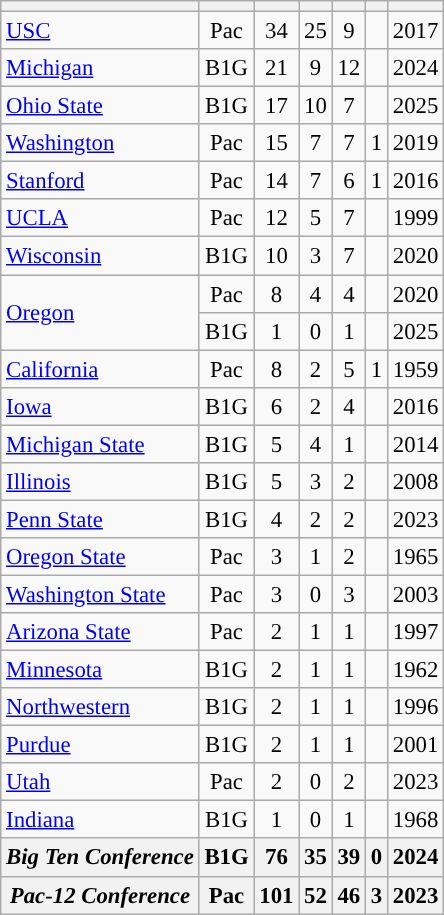<table class="wikitable sortable" style="text-align:center; font-size: 95%;">
<tr>
<th></th>
<th></th>
<th></th>
<th></th>
<th></th>
<th></th>
<th></th>
</tr>
<tr>
<td align=left><a href='#'>USC</a></td>
<td>Pac</td>
<td>34</td>
<td>25</td>
<td>9</td>
<td></td>
<td>2017</td>
</tr>
<tr>
<td align=left><a href='#'>Michigan</a></td>
<td>B1G</td>
<td>21</td>
<td>9</td>
<td>12</td>
<td></td>
<td>2024</td>
</tr>
<tr>
<td align=left><a href='#'>Ohio State</a></td>
<td>B1G</td>
<td>17</td>
<td>10</td>
<td>7</td>
<td></td>
<td>2025</td>
</tr>
<tr>
<td align=left><a href='#'>Washington</a></td>
<td>Pac</td>
<td>15</td>
<td>7</td>
<td>7</td>
<td>1</td>
<td>2019</td>
</tr>
<tr>
<td align=left><a href='#'>Stanford</a></td>
<td>Pac</td>
<td>14</td>
<td>7</td>
<td>6</td>
<td>1</td>
<td>2016</td>
</tr>
<tr>
<td align=left><a href='#'>UCLA</a></td>
<td>Pac</td>
<td>12</td>
<td>5</td>
<td>7</td>
<td></td>
<td>1999</td>
</tr>
<tr>
<td align=left><a href='#'>Wisconsin</a></td>
<td>B1G</td>
<td>10</td>
<td>3</td>
<td>7</td>
<td></td>
<td>2020</td>
</tr>
<tr>
<td align=left rowspan=2><a href='#'>Oregon</a></td>
<td>Pac</td>
<td>8</td>
<td>4</td>
<td>4</td>
<td></td>
<td>2020</td>
</tr>
<tr>
<td>B1G</td>
<td>1</td>
<td>0</td>
<td>1</td>
<td></td>
<td>2025</td>
</tr>
<tr>
<td align=left><a href='#'>California</a></td>
<td>Pac</td>
<td>8</td>
<td>2</td>
<td>5</td>
<td>1</td>
<td>1959</td>
</tr>
<tr>
<td align=left><a href='#'>Iowa</a></td>
<td>B1G</td>
<td>6</td>
<td>2</td>
<td>4</td>
<td></td>
<td>2016</td>
</tr>
<tr>
<td align=left><a href='#'>Michigan State</a></td>
<td>B1G</td>
<td>5</td>
<td>4</td>
<td>1</td>
<td></td>
<td>2014</td>
</tr>
<tr>
<td align=left><a href='#'>Illinois</a></td>
<td>B1G</td>
<td>5</td>
<td>3</td>
<td>2</td>
<td></td>
<td>2008</td>
</tr>
<tr>
<td align=left><a href='#'>Penn State</a></td>
<td>B1G</td>
<td>4</td>
<td>2</td>
<td>2</td>
<td></td>
<td>2023</td>
</tr>
<tr>
<td align=left><a href='#'>Oregon State</a></td>
<td>Pac</td>
<td>3</td>
<td>1</td>
<td>2</td>
<td></td>
<td>1965</td>
</tr>
<tr>
<td align=left><a href='#'>Washington State</a></td>
<td>Pac</td>
<td>3</td>
<td>0</td>
<td>3</td>
<td></td>
<td>2003</td>
</tr>
<tr>
<td align=left><a href='#'>Arizona State</a></td>
<td>Pac</td>
<td>2</td>
<td>1</td>
<td>1</td>
<td></td>
<td>1997</td>
</tr>
<tr>
<td align=left><a href='#'>Minnesota</a></td>
<td>B1G</td>
<td>2</td>
<td>1</td>
<td>1</td>
<td></td>
<td>1962</td>
</tr>
<tr>
<td align=left><a href='#'>Northwestern</a></td>
<td>B1G</td>
<td>2</td>
<td>1</td>
<td>1</td>
<td></td>
<td>1996</td>
</tr>
<tr>
<td align=left><a href='#'>Purdue</a></td>
<td>B1G</td>
<td>2</td>
<td>1</td>
<td>1</td>
<td></td>
<td>2001</td>
</tr>
<tr>
<td align=left><a href='#'>Utah</a></td>
<td>Pac</td>
<td>2</td>
<td>0</td>
<td>2</td>
<td></td>
<td>2023</td>
</tr>
<tr>
<td align=left><a href='#'>Indiana</a></td>
<td>B1G</td>
<td>1</td>
<td>0</td>
<td>1</td>
<td></td>
<td>1968</td>
</tr>
<tr class="sortbottom">
<th align=left><em>Big Ten Conference</em></th>
<th>B1G</th>
<th>76</th>
<th>35</th>
<th>39</th>
<th>0</th>
<th>2024</th>
</tr>
<tr class="sortbottom">
<th align=left><em>Pac-12 Conference</em></th>
<th>Pac</th>
<th>101</th>
<th>52</th>
<th>46</th>
<th>3</th>
<th>2023</th>
</tr>
</table>
